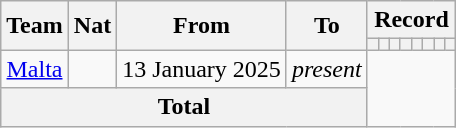<table class="wikitable" style="text-align:center">
<tr>
<th rowspan="2">Team</th>
<th rowspan="2">Nat</th>
<th rowspan="2">From</th>
<th rowspan="2">To</th>
<th colspan="8">Record</th>
</tr>
<tr>
<th></th>
<th></th>
<th></th>
<th></th>
<th></th>
<th></th>
<th></th>
<th></th>
</tr>
<tr>
<td><a href='#'>Malta</a></td>
<td></td>
<td>13 January 2025</td>
<td><em>present</em><br></td>
</tr>
<tr>
<th colspan="4">Total<br></th>
</tr>
</table>
